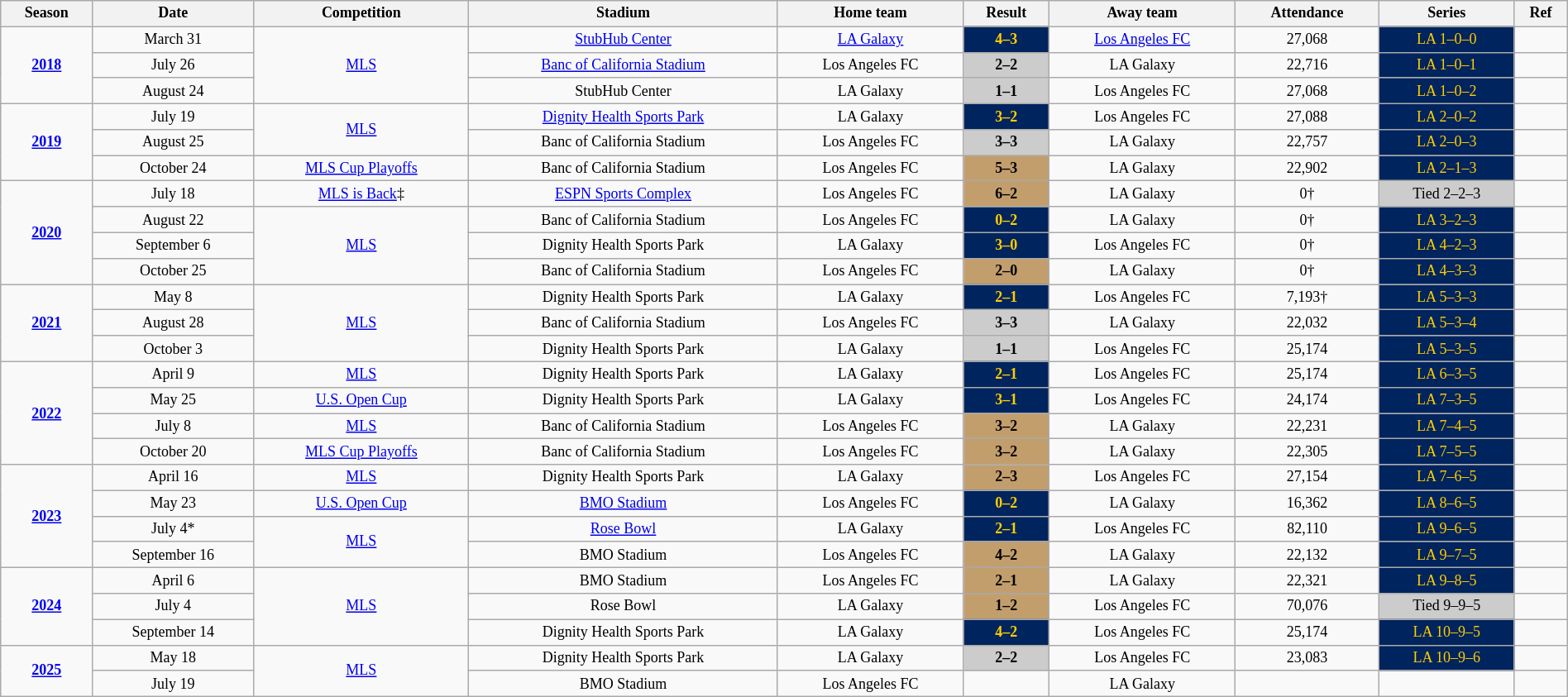<table class="wikitable" style="text-align: center; width: 100%; font-size: 12px">
<tr>
<th>Season</th>
<th>Date</th>
<th>Competition</th>
<th>Stadium</th>
<th>Home team</th>
<th>Result</th>
<th>Away team</th>
<th>Attendance</th>
<th>Series</th>
<th>Ref</th>
</tr>
<tr>
<td rowspan="3"><strong><a href='#'>2018</a></strong></td>
<td>March 31</td>
<td rowspan="3"><a href='#'>MLS</a></td>
<td><a href='#'>StubHub Center</a></td>
<td><a href='#'>LA Galaxy</a></td>
<td style="background:#00245D;color:#FFCE00;"><strong>4–3</strong></td>
<td><a href='#'>Los Angeles FC</a></td>
<td>27,068</td>
<td style="background:#00245D;color:#FFCE00;">LA 1–0–0</td>
<td></td>
</tr>
<tr>
<td>July 26</td>
<td><a href='#'>Banc of California Stadium</a></td>
<td>Los Angeles FC</td>
<td style="background:#CCCCCC;color:black;"><strong>2–2</strong></td>
<td>LA Galaxy</td>
<td>22,716</td>
<td style="background:#00245D;color:#FFCE00;">LA 1–0–1</td>
<td></td>
</tr>
<tr>
<td>August 24</td>
<td>StubHub Center</td>
<td>LA Galaxy</td>
<td style="background:#CCCCCC;color:black;"><strong>1–1</strong></td>
<td>Los Angeles FC</td>
<td>27,068</td>
<td style="background:#00245D;color:#FFCE00;">LA 1–0–2</td>
<td></td>
</tr>
<tr>
<td rowspan="3"><strong><a href='#'>2019</a></strong></td>
<td>July 19</td>
<td rowspan="2"><a href='#'>MLS</a></td>
<td><a href='#'>Dignity Health Sports Park</a></td>
<td>LA Galaxy</td>
<td style="background:#00245D;color:#FFCE00;"><strong>3–2</strong></td>
<td>Los Angeles FC</td>
<td>27,088</td>
<td style="background:#00245D;color:#FFCE00;">LA 2–0–2</td>
<td></td>
</tr>
<tr>
<td>August 25</td>
<td>Banc of California Stadium</td>
<td>Los Angeles FC</td>
<td style="background:#CCCCCC;color:black;"><strong>3–3</strong></td>
<td>LA Galaxy</td>
<td>22,757</td>
<td style="background:#00245D;color:#FFCE00;">LA 2–0–3</td>
<td></td>
</tr>
<tr>
<td>October 24</td>
<td><a href='#'>MLS Cup Playoffs</a></td>
<td>Banc of California Stadium</td>
<td>Los Angeles FC</td>
<td style="background:#C39E6D;color:#black;"><strong>5–3</strong></td>
<td>LA Galaxy</td>
<td>22,902</td>
<td style="background:#00245D;color:#FFCE00;">LA 2–1–3</td>
<td></td>
</tr>
<tr>
<td rowspan="4"><strong><a href='#'>2020</a></strong></td>
<td>July 18</td>
<td><a href='#'>MLS is Back</a>‡</td>
<td><a href='#'>ESPN Sports Complex</a></td>
<td>Los Angeles FC</td>
<td style="background:#C39E6D;color:#black;"><strong>6–2</strong></td>
<td>LA Galaxy</td>
<td>0†</td>
<td style="background:#CCCCCC;color:black;">Tied 2–2–3</td>
<td></td>
</tr>
<tr>
<td>August 22</td>
<td rowspan="3"><a href='#'>MLS</a></td>
<td>Banc of California Stadium</td>
<td>Los Angeles FC</td>
<td style="background:#00245D;color:#FFCE00;"><strong>0–2</strong></td>
<td>LA Galaxy</td>
<td>0†</td>
<td style="background:#00245D;color:#FFCE00;">LA 3–2–3</td>
<td></td>
</tr>
<tr>
<td>September 6</td>
<td>Dignity Health Sports Park</td>
<td>LA Galaxy</td>
<td style="background:#00245D;color:#FFCE00;"><strong>3–0</strong></td>
<td>Los Angeles FC</td>
<td>0†</td>
<td style="background:#00245D;color:#FFCE00;">LA 4–2–3</td>
<td></td>
</tr>
<tr>
<td>October 25</td>
<td>Banc of California Stadium</td>
<td>Los Angeles FC</td>
<td style="background:#C39E6D;color:#black;"><strong>2–0</strong></td>
<td>LA Galaxy</td>
<td>0†</td>
<td style="background:#00245D;color:#FFCE00;">LA 4–3–3</td>
<td></td>
</tr>
<tr>
<td rowspan="3"><strong><a href='#'>2021</a></strong></td>
<td>May 8</td>
<td rowspan="3"><a href='#'>MLS</a></td>
<td>Dignity Health Sports Park</td>
<td>LA Galaxy</td>
<td style="background:#00245D;color:#FFCE00;"><strong>2–1</strong></td>
<td>Los Angeles FC</td>
<td>7,193†</td>
<td style="background:#00245D;color:#FFCE00;">LA 5–3–3</td>
<td></td>
</tr>
<tr>
<td>August 28</td>
<td>Banc of California Stadium</td>
<td>Los Angeles FC</td>
<td style="background:#CCCCCC;color:black;"><strong>3–3</strong></td>
<td>LA Galaxy</td>
<td>22,032</td>
<td style="background:#00245D;color:#FFCE00;">LA 5–3–4</td>
<td></td>
</tr>
<tr>
<td>October 3</td>
<td>Dignity Health Sports Park</td>
<td>LA Galaxy</td>
<td style="background:#CCCCCC;color:black;"><strong>1–1</strong></td>
<td>Los Angeles FC</td>
<td>25,174</td>
<td style="background:#00245D;color:#FFCE00;">LA 5–3–5</td>
<td></td>
</tr>
<tr>
<td rowspan="4"><strong><a href='#'>2022</a></strong></td>
<td>April 9</td>
<td><a href='#'>MLS</a></td>
<td>Dignity Health Sports Park</td>
<td>LA Galaxy</td>
<td style="background:#00245D;color:#FFCE00;"><strong>2–1</strong></td>
<td>Los Angeles FC</td>
<td>25,174</td>
<td style="background:#00245D;color:#FFCE00;">LA 6–3–5</td>
<td></td>
</tr>
<tr>
<td>May 25</td>
<td><a href='#'>U.S. Open Cup</a></td>
<td>Dignity Health Sports Park</td>
<td>LA Galaxy</td>
<td style="background:#00245D;color:#FFCE00;"><strong>3–1</strong></td>
<td>Los Angeles FC</td>
<td>24,174</td>
<td style="background:#00245D;color:#FFCE00;">LA 7–3–5</td>
<td></td>
</tr>
<tr>
<td>July 8</td>
<td><a href='#'>MLS</a></td>
<td>Banc of California Stadium</td>
<td>Los Angeles FC</td>
<td style="background:#C39E6D;color:#black;"><strong>3–2</strong></td>
<td>LA Galaxy</td>
<td>22,231</td>
<td style="background:#00245D;color:#FFCE00;">LA 7–4–5</td>
<td></td>
</tr>
<tr>
<td>October 20</td>
<td><a href='#'>MLS Cup Playoffs</a></td>
<td>Banc of California Stadium</td>
<td>Los Angeles FC</td>
<td style="background:#C39E6D;color:#black;"><strong>3–2</strong></td>
<td>LA Galaxy</td>
<td>22,305</td>
<td style="background:#00245D;color:#FFCE00;">LA 7–5–5</td>
<td></td>
</tr>
<tr>
<td rowspan="4"><strong><a href='#'>2023</a></strong></td>
<td>April 16</td>
<td><a href='#'>MLS</a></td>
<td>Dignity Health Sports Park</td>
<td>LA Galaxy</td>
<td style="background:#C39E6D;color:#black;"><strong>2–3</strong></td>
<td>Los Angeles FC</td>
<td>27,154</td>
<td style="background:#00245D;color:#FFCE00;">LA 7–6–5</td>
<td></td>
</tr>
<tr>
<td>May 23</td>
<td><a href='#'>U.S. Open Cup</a></td>
<td><a href='#'>BMO Stadium</a></td>
<td>Los Angeles FC</td>
<td style="background:#00245D;color:#FFCE00;"><strong>0–2</strong></td>
<td>LA Galaxy</td>
<td>16,362</td>
<td style="background:#00245D;color:#FFCE00;">LA 8–6–5</td>
<td></td>
</tr>
<tr>
<td>July 4*</td>
<td rowspan="2"><a href='#'>MLS</a></td>
<td><a href='#'>Rose Bowl</a></td>
<td>LA Galaxy</td>
<td style="background:#00245D;color:#FFCE00;"><strong>2–1</strong></td>
<td>Los Angeles FC</td>
<td>82,110</td>
<td style="background:#00245D;color:#FFCE00;">LA 9–6–5</td>
<td></td>
</tr>
<tr>
<td>September 16</td>
<td>BMO Stadium</td>
<td>Los Angeles FC</td>
<td style="background:#C39E6D;color:#black;"><strong>4–2</strong></td>
<td>LA Galaxy</td>
<td>22,132</td>
<td style="background:#00245D;color:#FFCE00;">LA 9–7–5</td>
<td></td>
</tr>
<tr>
<td rowspan="3"><strong><a href='#'>2024</a></strong></td>
<td>April 6</td>
<td rowspan="3"><a href='#'>MLS</a></td>
<td>BMO Stadium</td>
<td>Los Angeles FC</td>
<td style="background:#C39E6D;color:#black;"><strong>2–1</strong></td>
<td>LA Galaxy</td>
<td>22,321</td>
<td style="background:#00245D;color:#FFCE00;">LA 9–8–5</td>
<td></td>
</tr>
<tr>
<td>July 4</td>
<td>Rose Bowl</td>
<td>LA Galaxy</td>
<td style="background:#C39E6D;color:#black;"><strong>1–2</strong></td>
<td>Los Angeles FC</td>
<td>70,076</td>
<td style="background:#CCCCCC;color:black;">Tied 9–9–5</td>
<td></td>
</tr>
<tr>
<td>September 14</td>
<td>Dignity Health Sports Park</td>
<td>LA Galaxy</td>
<td style="background:#00245D;color:#FFCE00;"><strong>4–2</strong></td>
<td>Los Angeles FC</td>
<td>25,174</td>
<td style="background:#00245D;color:#FFCE00;">LA 10–9–5</td>
<td></td>
</tr>
<tr>
<td rowspan="2"><strong><a href='#'>2025</a></strong></td>
<td>May 18</td>
<td rowspan="2"><a href='#'>MLS</a></td>
<td>Dignity Health Sports Park</td>
<td>LA Galaxy</td>
<td style="background:#CCCCCC;color:black;"><strong>2–2</strong></td>
<td>Los Angeles FC</td>
<td>23,083</td>
<td style="background:#00245D;color:#FFCE00;">LA 10–9–6</td>
<td></td>
</tr>
<tr>
<td>July 19</td>
<td>BMO Stadium</td>
<td>Los Angeles FC</td>
<td></td>
<td>LA Galaxy</td>
<td></td>
<td></td>
<td></td>
</tr>
</table>
